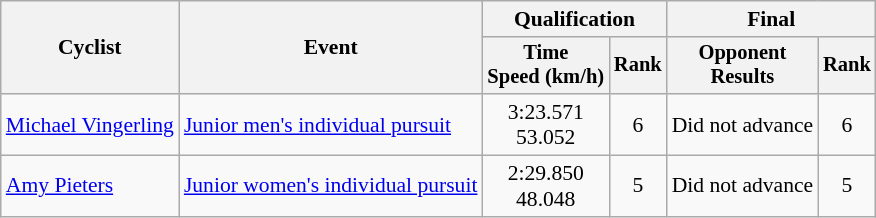<table class="wikitable" style="font-size:90%">
<tr>
<th rowspan="2">Cyclist</th>
<th rowspan="2">Event</th>
<th colspan=2>Qualification</th>
<th colspan=2>Final</th>
</tr>
<tr style="font-size:95%">
<th>Time<br>Speed (km/h)</th>
<th>Rank</th>
<th>Opponent<br>Results</th>
<th>Rank</th>
</tr>
<tr align=center>
<td align=left><a href='#'>Michael Vingerling</a></td>
<td align=left><a href='#'>Junior men's individual pursuit</a></td>
<td>3:23.571<br>53.052</td>
<td>6</td>
<td>Did not advance</td>
<td>6</td>
</tr>
<tr align=center>
<td align=left><a href='#'>Amy Pieters</a></td>
<td align=left><a href='#'>Junior women's individual pursuit</a></td>
<td>2:29.850<br>48.048</td>
<td>5</td>
<td>Did not advance</td>
<td>5</td>
</tr>
</table>
